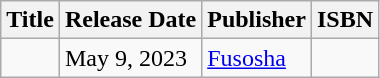<table class="wikitable">
<tr>
<th>Title</th>
<th>Release Date</th>
<th>Publisher</th>
<th>ISBN</th>
</tr>
<tr>
<td></td>
<td>May 9, 2023</td>
<td><a href='#'>Fusosha</a></td>
<td></td>
</tr>
</table>
